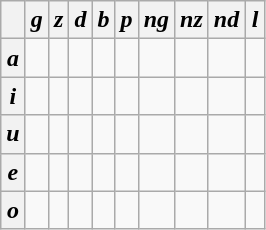<table class="wikitable">
<tr>
<th></th>
<th><em>g</em></th>
<th><em>z</em></th>
<th><em>d</em></th>
<th><em>b</em></th>
<th><em>p</em></th>
<th><em>ng</em></th>
<th><em>nz</em></th>
<th><em>nd</em></th>
<th><em>l</em></th>
</tr>
<tr style="font-size:2em">
<th style="font-size:0.5em"><em>a</em></th>
<td><a href='#'></a></td>
<td><a href='#'></a></td>
<td><a href='#'></a></td>
<td><a href='#'></a></td>
<td><a href='#'></a></td>
<td><a href='#'></a></td>
<td><a href='#'></a></td>
<td><a href='#'></a></td>
<td><a href='#'></a></td>
</tr>
<tr style="font-size:2em">
<th style="font-size:0.5em"><em>i</em></th>
<td><a href='#'></a></td>
<td><a href='#'></a></td>
<td><a href='#'></a></td>
<td><a href='#'></a></td>
<td><a href='#'></a></td>
<td><a href='#'></a></td>
<td><a href='#'></a></td>
<td><a href='#'></a></td>
<td><a href='#'></a></td>
</tr>
<tr style="font-size:2em">
<th style="font-size:0.5em"><em>u</em></th>
<td><a href='#'></a></td>
<td><a href='#'></a></td>
<td><a href='#'></a></td>
<td><a href='#'></a></td>
<td><a href='#'></a></td>
<td><a href='#'></a></td>
<td><a href='#'></a></td>
<td><a href='#'></a></td>
<td><a href='#'></a></td>
</tr>
<tr style="font-size:2em">
<th style="font-size:0.5em"><em>e</em></th>
<td><a href='#'></a></td>
<td><a href='#'></a></td>
<td><a href='#'></a></td>
<td><a href='#'></a></td>
<td><a href='#'></a></td>
<td><a href='#'></a></td>
<td><a href='#'></a></td>
<td><a href='#'></a></td>
<td><a href='#'></a></td>
</tr>
<tr style="font-size:2em">
<th style="font-size:0.5em"><em>o</em></th>
<td><a href='#'></a></td>
<td><a href='#'></a></td>
<td><a href='#'></a></td>
<td><a href='#'></a></td>
<td><a href='#'></a></td>
<td><a href='#'></a></td>
<td><a href='#'></a></td>
<td><a href='#'></a></td>
<td><a href='#'></a></td>
</tr>
</table>
